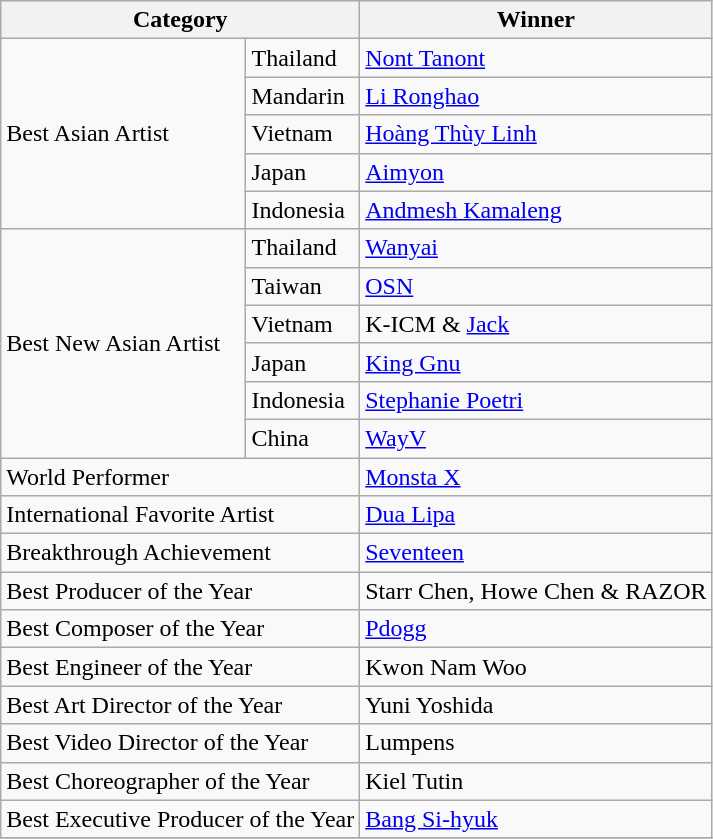<table class="wikitable">
<tr>
<th colspan="2">Category</th>
<th>Winner</th>
</tr>
<tr>
<td rowspan="5">Best Asian Artist</td>
<td>Thailand</td>
<td><a href='#'>Nont Tanont</a></td>
</tr>
<tr>
<td>Mandarin</td>
<td><a href='#'>Li Ronghao</a></td>
</tr>
<tr>
<td>Vietnam</td>
<td><a href='#'>Hoàng Thùy Linh</a></td>
</tr>
<tr>
<td>Japan</td>
<td><a href='#'>Aimyon</a></td>
</tr>
<tr>
<td>Indonesia</td>
<td><a href='#'>Andmesh Kamaleng</a></td>
</tr>
<tr>
<td rowspan="6">Best New Asian Artist</td>
<td>Thailand</td>
<td><a href='#'>Wanyai</a></td>
</tr>
<tr>
<td>Taiwan</td>
<td><a href='#'>OSN</a></td>
</tr>
<tr>
<td>Vietnam</td>
<td>K-ICM & <a href='#'>Jack</a></td>
</tr>
<tr>
<td>Japan</td>
<td><a href='#'>King Gnu</a></td>
</tr>
<tr>
<td>Indonesia</td>
<td><a href='#'>Stephanie Poetri</a></td>
</tr>
<tr>
<td>China</td>
<td><a href='#'>WayV</a></td>
</tr>
<tr>
<td colspan="2">World Performer</td>
<td><a href='#'>Monsta X</a></td>
</tr>
<tr>
<td colspan="2">International Favorite Artist</td>
<td><a href='#'>Dua Lipa</a></td>
</tr>
<tr>
<td colspan="2">Breakthrough Achievement</td>
<td><a href='#'>Seventeen</a></td>
</tr>
<tr>
<td colspan="2">Best Producer of the Year</td>
<td>Starr Chen, Howe Chen & RAZOR</td>
</tr>
<tr>
<td colspan="2">Best Composer of the Year</td>
<td><a href='#'>Pdogg</a></td>
</tr>
<tr>
<td colspan="2">Best Engineer of the Year</td>
<td>Kwon Nam Woo</td>
</tr>
<tr>
<td colspan="2">Best Art Director of the Year</td>
<td>Yuni Yoshida</td>
</tr>
<tr>
<td colspan="2">Best Video Director of the Year</td>
<td>Lumpens</td>
</tr>
<tr>
<td colspan="2">Best Choreographer of the Year</td>
<td>Kiel Tutin</td>
</tr>
<tr>
<td colspan="2">Best Executive Producer of the Year</td>
<td><a href='#'>Bang Si-hyuk</a></td>
</tr>
<tr>
</tr>
</table>
